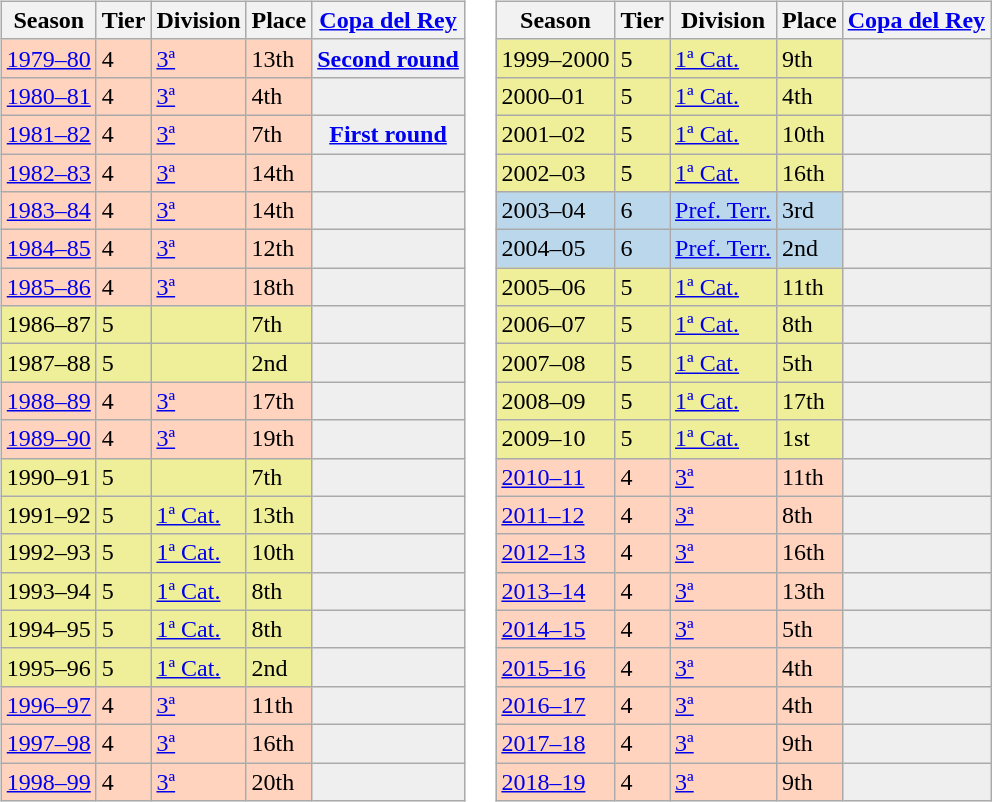<table>
<tr>
<td valign="top" width=0%><br><table class="wikitable">
<tr style="background:#f0f6fa;">
<th>Season</th>
<th>Tier</th>
<th>Division</th>
<th>Place</th>
<th><a href='#'>Copa del Rey</a></th>
</tr>
<tr>
<td style="background:#FFD3BD;"><a href='#'>1979–80</a></td>
<td style="background:#FFD3BD;">4</td>
<td style="background:#FFD3BD;"><a href='#'>3ª</a></td>
<td style="background:#FFD3BD;">13th</td>
<th style="background:#efefef;"><a href='#'>Second round</a></th>
</tr>
<tr>
<td style="background:#FFD3BD;"><a href='#'>1980–81</a></td>
<td style="background:#FFD3BD;">4</td>
<td style="background:#FFD3BD;"><a href='#'>3ª</a></td>
<td style="background:#FFD3BD;">4th</td>
<td style="background:#efefef;"></td>
</tr>
<tr>
<td style="background:#FFD3BD;"><a href='#'>1981–82</a></td>
<td style="background:#FFD3BD;">4</td>
<td style="background:#FFD3BD;"><a href='#'>3ª</a></td>
<td style="background:#FFD3BD;">7th</td>
<th style="background:#efefef;"><a href='#'>First round</a></th>
</tr>
<tr>
<td style="background:#FFD3BD;"><a href='#'>1982–83</a></td>
<td style="background:#FFD3BD;">4</td>
<td style="background:#FFD3BD;"><a href='#'>3ª</a></td>
<td style="background:#FFD3BD;">14th</td>
<td style="background:#efefef;"></td>
</tr>
<tr>
<td style="background:#FFD3BD;"><a href='#'>1983–84</a></td>
<td style="background:#FFD3BD;">4</td>
<td style="background:#FFD3BD;"><a href='#'>3ª</a></td>
<td style="background:#FFD3BD;">14th</td>
<td style="background:#efefef;"></td>
</tr>
<tr>
<td style="background:#FFD3BD;"><a href='#'>1984–85</a></td>
<td style="background:#FFD3BD;">4</td>
<td style="background:#FFD3BD;"><a href='#'>3ª</a></td>
<td style="background:#FFD3BD;">12th</td>
<td style="background:#efefef;"></td>
</tr>
<tr>
<td style="background:#FFD3BD;"><a href='#'>1985–86</a></td>
<td style="background:#FFD3BD;">4</td>
<td style="background:#FFD3BD;"><a href='#'>3ª</a></td>
<td style="background:#FFD3BD;">18th</td>
<td style="background:#efefef;"></td>
</tr>
<tr>
<td style="background:#EFEF99;">1986–87</td>
<td style="background:#EFEF99;">5</td>
<td style="background:#EFEF99;"></td>
<td style="background:#EFEF99;">7th</td>
<th style="background:#efefef;"></th>
</tr>
<tr>
<td style="background:#EFEF99;">1987–88</td>
<td style="background:#EFEF99;">5</td>
<td style="background:#EFEF99;"></td>
<td style="background:#EFEF99;">2nd</td>
<th style="background:#efefef;"></th>
</tr>
<tr>
<td style="background:#FFD3BD;"><a href='#'>1988–89</a></td>
<td style="background:#FFD3BD;">4</td>
<td style="background:#FFD3BD;"><a href='#'>3ª</a></td>
<td style="background:#FFD3BD;">17th</td>
<td style="background:#efefef;"></td>
</tr>
<tr>
<td style="background:#FFD3BD;"><a href='#'>1989–90</a></td>
<td style="background:#FFD3BD;">4</td>
<td style="background:#FFD3BD;"><a href='#'>3ª</a></td>
<td style="background:#FFD3BD;">19th</td>
<td style="background:#efefef;"></td>
</tr>
<tr>
<td style="background:#EFEF99;">1990–91</td>
<td style="background:#EFEF99;">5</td>
<td style="background:#EFEF99;"></td>
<td style="background:#EFEF99;">7th</td>
<th style="background:#efefef;"></th>
</tr>
<tr>
<td style="background:#EFEF99;">1991–92</td>
<td style="background:#EFEF99;">5</td>
<td style="background:#EFEF99;"><a href='#'>1ª Cat.</a></td>
<td style="background:#EFEF99;">13th</td>
<th style="background:#efefef;"></th>
</tr>
<tr>
<td style="background:#EFEF99;">1992–93</td>
<td style="background:#EFEF99;">5</td>
<td style="background:#EFEF99;"><a href='#'>1ª Cat.</a></td>
<td style="background:#EFEF99;">10th</td>
<th style="background:#efefef;"></th>
</tr>
<tr>
<td style="background:#EFEF99;">1993–94</td>
<td style="background:#EFEF99;">5</td>
<td style="background:#EFEF99;"><a href='#'>1ª Cat.</a></td>
<td style="background:#EFEF99;">8th</td>
<th style="background:#efefef;"></th>
</tr>
<tr>
<td style="background:#EFEF99;">1994–95</td>
<td style="background:#EFEF99;">5</td>
<td style="background:#EFEF99;"><a href='#'>1ª Cat.</a></td>
<td style="background:#EFEF99;">8th</td>
<th style="background:#efefef;"></th>
</tr>
<tr>
<td style="background:#EFEF99;">1995–96</td>
<td style="background:#EFEF99;">5</td>
<td style="background:#EFEF99;"><a href='#'>1ª Cat.</a></td>
<td style="background:#EFEF99;">2nd</td>
<th style="background:#efefef;"></th>
</tr>
<tr>
<td style="background:#FFD3BD;"><a href='#'>1996–97</a></td>
<td style="background:#FFD3BD;">4</td>
<td style="background:#FFD3BD;"><a href='#'>3ª</a></td>
<td style="background:#FFD3BD;">11th</td>
<td style="background:#efefef;"></td>
</tr>
<tr>
<td style="background:#FFD3BD;"><a href='#'>1997–98</a></td>
<td style="background:#FFD3BD;">4</td>
<td style="background:#FFD3BD;"><a href='#'>3ª</a></td>
<td style="background:#FFD3BD;">16th</td>
<td style="background:#efefef;"></td>
</tr>
<tr>
<td style="background:#FFD3BD;"><a href='#'>1998–99</a></td>
<td style="background:#FFD3BD;">4</td>
<td style="background:#FFD3BD;"><a href='#'>3ª</a></td>
<td style="background:#FFD3BD;">20th</td>
<td style="background:#efefef;"></td>
</tr>
</table>
</td>
<td valign="top" width=0%><br><table class="wikitable">
<tr style="background:#f0f6fa;">
<th>Season</th>
<th>Tier</th>
<th>Division</th>
<th>Place</th>
<th><a href='#'>Copa del Rey</a></th>
</tr>
<tr>
<td style="background:#EFEF99;">1999–2000</td>
<td style="background:#EFEF99;">5</td>
<td style="background:#EFEF99;"><a href='#'>1ª Cat.</a></td>
<td style="background:#EFEF99;">9th</td>
<th style="background:#efefef;"></th>
</tr>
<tr>
<td style="background:#EFEF99;">2000–01</td>
<td style="background:#EFEF99;">5</td>
<td style="background:#EFEF99;"><a href='#'>1ª Cat.</a></td>
<td style="background:#EFEF99;">4th</td>
<th style="background:#efefef;"></th>
</tr>
<tr>
<td style="background:#EFEF99;">2001–02</td>
<td style="background:#EFEF99;">5</td>
<td style="background:#EFEF99;"><a href='#'>1ª Cat.</a></td>
<td style="background:#EFEF99;">10th</td>
<th style="background:#efefef;"></th>
</tr>
<tr>
<td style="background:#EFEF99;">2002–03</td>
<td style="background:#EFEF99;">5</td>
<td style="background:#EFEF99;"><a href='#'>1ª Cat.</a></td>
<td style="background:#EFEF99;">16th</td>
<th style="background:#efefef;"></th>
</tr>
<tr>
<td style="background:#BBD7EC;">2003–04</td>
<td style="background:#BBD7EC;">6</td>
<td style="background:#BBD7EC;"><a href='#'>Pref. Terr.</a></td>
<td style="background:#BBD7EC;">3rd</td>
<th style="background:#efefef;"></th>
</tr>
<tr>
<td style="background:#BBD7EC;">2004–05</td>
<td style="background:#BBD7EC;">6</td>
<td style="background:#BBD7EC;"><a href='#'>Pref. Terr.</a></td>
<td style="background:#BBD7EC;">2nd</td>
<th style="background:#efefef;"></th>
</tr>
<tr>
<td style="background:#EFEF99;">2005–06</td>
<td style="background:#EFEF99;">5</td>
<td style="background:#EFEF99;"><a href='#'>1ª Cat.</a></td>
<td style="background:#EFEF99;">11th</td>
<th style="background:#efefef;"></th>
</tr>
<tr>
<td style="background:#EFEF99;">2006–07</td>
<td style="background:#EFEF99;">5</td>
<td style="background:#EFEF99;"><a href='#'>1ª Cat.</a></td>
<td style="background:#EFEF99;">8th</td>
<th style="background:#efefef;"></th>
</tr>
<tr>
<td style="background:#EFEF99;">2007–08</td>
<td style="background:#EFEF99;">5</td>
<td style="background:#EFEF99;"><a href='#'>1ª Cat.</a></td>
<td style="background:#EFEF99;">5th</td>
<th style="background:#efefef;"></th>
</tr>
<tr>
<td style="background:#EFEF99;">2008–09</td>
<td style="background:#EFEF99;">5</td>
<td style="background:#EFEF99;"><a href='#'>1ª Cat.</a></td>
<td style="background:#EFEF99;">17th</td>
<th style="background:#efefef;"></th>
</tr>
<tr>
<td style="background:#EFEF99;">2009–10</td>
<td style="background:#EFEF99;">5</td>
<td style="background:#EFEF99;"><a href='#'>1ª Cat.</a></td>
<td style="background:#EFEF99;">1st</td>
<th style="background:#efefef;"></th>
</tr>
<tr>
<td style="background:#FFD3BD;"><a href='#'>2010–11</a></td>
<td style="background:#FFD3BD;">4</td>
<td style="background:#FFD3BD;"><a href='#'>3ª</a></td>
<td style="background:#FFD3BD;">11th</td>
<td style="background:#efefef;"></td>
</tr>
<tr>
<td style="background:#FFD3BD;"><a href='#'>2011–12</a></td>
<td style="background:#FFD3BD;">4</td>
<td style="background:#FFD3BD;"><a href='#'>3ª</a></td>
<td style="background:#FFD3BD;">8th</td>
<td style="background:#efefef;"></td>
</tr>
<tr>
<td style="background:#FFD3BD;"><a href='#'>2012–13</a></td>
<td style="background:#FFD3BD;">4</td>
<td style="background:#FFD3BD;"><a href='#'>3ª</a></td>
<td style="background:#FFD3BD;">16th</td>
<td style="background:#efefef;"></td>
</tr>
<tr>
<td style="background:#FFD3BD;"><a href='#'>2013–14</a></td>
<td style="background:#FFD3BD;">4</td>
<td style="background:#FFD3BD;"><a href='#'>3ª</a></td>
<td style="background:#FFD3BD;">13th</td>
<td style="background:#efefef;"></td>
</tr>
<tr>
<td style="background:#FFD3BD;"><a href='#'>2014–15</a></td>
<td style="background:#FFD3BD;">4</td>
<td style="background:#FFD3BD;"><a href='#'>3ª</a></td>
<td style="background:#FFD3BD;">5th</td>
<td style="background:#efefef;"></td>
</tr>
<tr>
<td style="background:#FFD3BD;"><a href='#'>2015–16</a></td>
<td style="background:#FFD3BD;">4</td>
<td style="background:#FFD3BD;"><a href='#'>3ª</a></td>
<td style="background:#FFD3BD;">4th</td>
<td style="background:#efefef;"></td>
</tr>
<tr>
<td style="background:#FFD3BD;"><a href='#'>2016–17</a></td>
<td style="background:#FFD3BD;">4</td>
<td style="background:#FFD3BD;"><a href='#'>3ª</a></td>
<td style="background:#FFD3BD;">4th</td>
<td style="background:#efefef;"></td>
</tr>
<tr>
<td style="background:#FFD3BD;"><a href='#'>2017–18</a></td>
<td style="background:#FFD3BD;">4</td>
<td style="background:#FFD3BD;"><a href='#'>3ª</a></td>
<td style="background:#FFD3BD;">9th</td>
<td style="background:#efefef;"></td>
</tr>
<tr>
<td style="background:#FFD3BD;"><a href='#'>2018–19</a></td>
<td style="background:#FFD3BD;">4</td>
<td style="background:#FFD3BD;"><a href='#'>3ª</a></td>
<td style="background:#FFD3BD;">9th</td>
<td style="background:#efefef;"></td>
</tr>
</table>
</td>
</tr>
</table>
